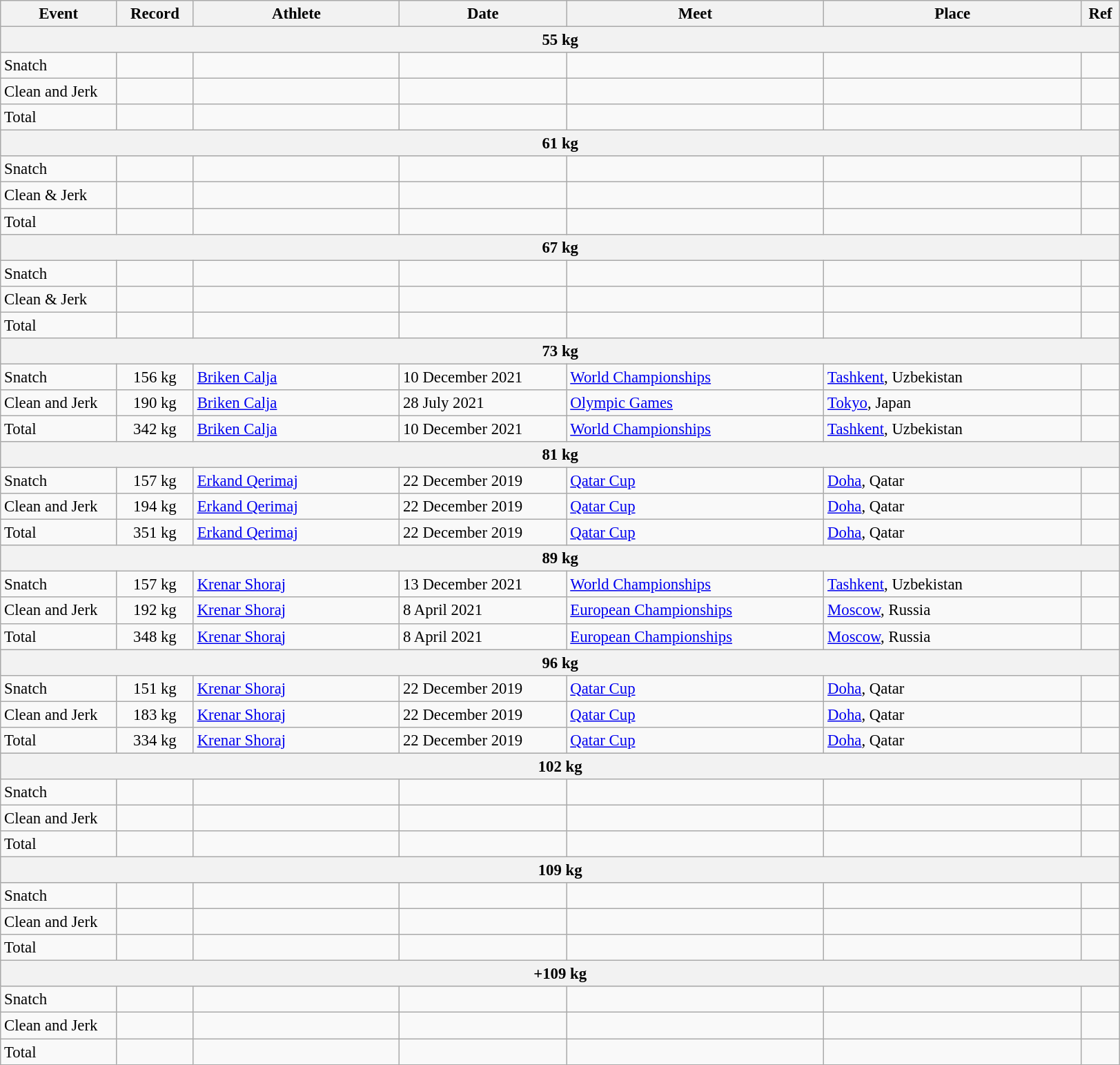<table class="wikitable" style="font-size:95%;">
<tr>
<th width=9%>Event</th>
<th width=6%>Record</th>
<th width=16%>Athlete</th>
<th width=13%>Date</th>
<th width=20%>Meet</th>
<th width=20%>Place</th>
<th width=3%>Ref</th>
</tr>
<tr bgcolor="#DDDDDD">
<th colspan="7">55 kg</th>
</tr>
<tr>
<td>Snatch</td>
<td align="center"></td>
<td></td>
<td></td>
<td></td>
<td></td>
<td></td>
</tr>
<tr>
<td>Clean and Jerk</td>
<td align="center"></td>
<td></td>
<td></td>
<td></td>
<td></td>
<td></td>
</tr>
<tr>
<td>Total</td>
<td align="center"></td>
<td></td>
<td></td>
<td></td>
<td></td>
<td></td>
</tr>
<tr bgcolor="#DDDDDD">
<th colspan="7">61 kg</th>
</tr>
<tr>
<td>Snatch</td>
<td align="center"></td>
<td></td>
<td></td>
<td></td>
<td></td>
<td></td>
</tr>
<tr>
<td>Clean & Jerk</td>
<td align="center"></td>
<td></td>
<td></td>
<td></td>
<td></td>
<td></td>
</tr>
<tr>
<td>Total</td>
<td align="center"></td>
<td></td>
<td></td>
<td></td>
<td></td>
<td></td>
</tr>
<tr bgcolor="#DDDDDD">
<th colspan="7">67 kg</th>
</tr>
<tr>
<td>Snatch</td>
<td align="center"></td>
<td></td>
<td></td>
<td></td>
<td></td>
<td></td>
</tr>
<tr>
<td>Clean & Jerk</td>
<td align="center"></td>
<td></td>
<td></td>
<td></td>
<td></td>
<td></td>
</tr>
<tr>
<td>Total</td>
<td align="center"></td>
<td></td>
<td></td>
<td></td>
<td></td>
<td></td>
</tr>
<tr bgcolor="#DDDDDD">
<th colspan="7">73 kg</th>
</tr>
<tr>
<td>Snatch</td>
<td align="center">156 kg</td>
<td><a href='#'>Briken Calja</a></td>
<td>10 December 2021</td>
<td><a href='#'>World Championships</a></td>
<td><a href='#'>Tashkent</a>, Uzbekistan</td>
<td></td>
</tr>
<tr>
<td>Clean and Jerk</td>
<td align="center">190 kg</td>
<td><a href='#'>Briken Calja</a></td>
<td>28 July 2021</td>
<td><a href='#'>Olympic Games</a></td>
<td><a href='#'>Tokyo</a>, Japan</td>
<td></td>
</tr>
<tr>
<td>Total</td>
<td align="center">342 kg</td>
<td><a href='#'>Briken Calja</a></td>
<td>10 December 2021</td>
<td><a href='#'>World Championships</a></td>
<td><a href='#'>Tashkent</a>, Uzbekistan</td>
<td></td>
</tr>
<tr bgcolor="#DDDDDD">
<th colspan="7">81 kg</th>
</tr>
<tr>
<td>Snatch</td>
<td align="center">157 kg</td>
<td><a href='#'>Erkand Qerimaj</a></td>
<td>22 December 2019</td>
<td><a href='#'>Qatar Cup</a></td>
<td><a href='#'>Doha</a>, Qatar</td>
<td></td>
</tr>
<tr>
<td>Clean and Jerk</td>
<td align="center">194 kg</td>
<td><a href='#'>Erkand Qerimaj</a></td>
<td>22 December 2019</td>
<td><a href='#'>Qatar Cup</a></td>
<td><a href='#'>Doha</a>, Qatar</td>
<td></td>
</tr>
<tr>
<td>Total</td>
<td align="center">351 kg</td>
<td><a href='#'>Erkand Qerimaj</a></td>
<td>22 December 2019</td>
<td><a href='#'>Qatar Cup</a></td>
<td><a href='#'>Doha</a>, Qatar</td>
<td></td>
</tr>
<tr bgcolor="#DDDDDD">
<th colspan="7">89 kg</th>
</tr>
<tr>
<td>Snatch</td>
<td align="center">157 kg</td>
<td><a href='#'>Krenar Shoraj</a></td>
<td>13 December 2021</td>
<td><a href='#'>World Championships</a></td>
<td><a href='#'>Tashkent</a>, Uzbekistan</td>
<td></td>
</tr>
<tr>
<td>Clean and Jerk</td>
<td align="center">192 kg</td>
<td><a href='#'>Krenar Shoraj</a></td>
<td>8 April 2021</td>
<td><a href='#'>European Championships</a></td>
<td><a href='#'>Moscow</a>, Russia</td>
<td></td>
</tr>
<tr>
<td>Total</td>
<td align="center">348 kg</td>
<td><a href='#'>Krenar Shoraj</a></td>
<td>8 April 2021</td>
<td><a href='#'>European Championships</a></td>
<td><a href='#'>Moscow</a>, Russia</td>
<td></td>
</tr>
<tr bgcolor="#DDDDDD">
<th colspan="7">96 kg</th>
</tr>
<tr>
<td>Snatch</td>
<td align="center">151 kg</td>
<td><a href='#'>Krenar Shoraj</a></td>
<td>22 December 2019</td>
<td><a href='#'>Qatar Cup</a></td>
<td><a href='#'>Doha</a>, Qatar</td>
<td></td>
</tr>
<tr>
<td>Clean and Jerk</td>
<td align="center">183 kg</td>
<td><a href='#'>Krenar Shoraj</a></td>
<td>22 December 2019</td>
<td><a href='#'>Qatar Cup</a></td>
<td><a href='#'>Doha</a>, Qatar</td>
<td></td>
</tr>
<tr>
<td>Total</td>
<td align="center">334 kg</td>
<td><a href='#'>Krenar Shoraj</a></td>
<td>22 December 2019</td>
<td><a href='#'>Qatar Cup</a></td>
<td><a href='#'>Doha</a>, Qatar</td>
<td></td>
</tr>
<tr bgcolor="#DDDDDD">
<th colspan="7">102 kg</th>
</tr>
<tr>
<td>Snatch</td>
<td align="center"></td>
<td></td>
<td></td>
<td></td>
<td></td>
<td></td>
</tr>
<tr>
<td>Clean and Jerk</td>
<td align="center"></td>
<td></td>
<td></td>
<td></td>
<td></td>
<td></td>
</tr>
<tr>
<td>Total</td>
<td align="center"></td>
<td></td>
<td></td>
<td></td>
<td></td>
<td></td>
</tr>
<tr bgcolor="#DDDDDD">
<th colspan="7">109 kg</th>
</tr>
<tr>
<td>Snatch</td>
<td align="center"></td>
<td></td>
<td></td>
<td></td>
<td></td>
<td></td>
</tr>
<tr>
<td>Clean and Jerk</td>
<td align="center"></td>
<td></td>
<td></td>
<td></td>
<td></td>
<td></td>
</tr>
<tr>
<td>Total</td>
<td align="center"></td>
<td></td>
<td></td>
<td></td>
<td></td>
<td></td>
</tr>
<tr bgcolor="#DDDDDD">
<th colspan="7">+109 kg</th>
</tr>
<tr>
<td>Snatch</td>
<td align="center"></td>
<td></td>
<td></td>
<td></td>
<td></td>
<td></td>
</tr>
<tr>
<td>Clean and Jerk</td>
<td align="center"></td>
<td></td>
<td></td>
<td></td>
<td></td>
<td></td>
</tr>
<tr>
<td>Total</td>
<td align="center"></td>
<td></td>
<td></td>
<td></td>
<td></td>
<td></td>
</tr>
</table>
